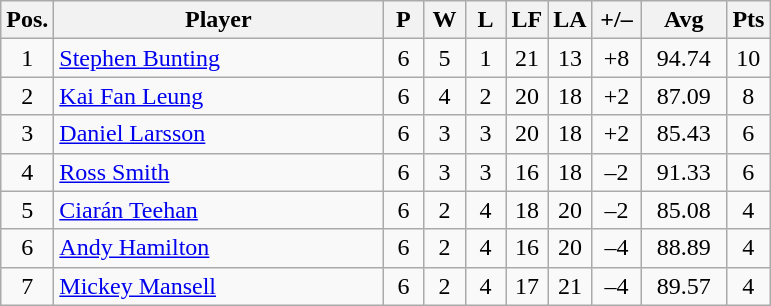<table class="wikitable" style="text-align:center; margin: 1em auto 1em auto, align:left">
<tr>
<th width=20>Pos.</th>
<th width=212>Player</th>
<th width=20>P</th>
<th width=20>W</th>
<th width=20>L</th>
<th width=20>LF</th>
<th width=20>LA</th>
<th width=25>+/–</th>
<th width=50>Avg</th>
<th width=20>Pts</th>
</tr>
<tr style=>
<td>1</td>
<td align=left> <a href='#'>Stephen Bunting</a></td>
<td>6</td>
<td>5</td>
<td>1</td>
<td>21</td>
<td>13</td>
<td>+8</td>
<td>94.74</td>
<td>10</td>
</tr>
<tr style=>
<td>2</td>
<td align=left> <a href='#'>Kai Fan Leung</a></td>
<td>6</td>
<td>4</td>
<td>2</td>
<td>20</td>
<td>18</td>
<td>+2</td>
<td>87.09</td>
<td>8</td>
</tr>
<tr style=>
<td>3</td>
<td align=left> <a href='#'>Daniel Larsson</a></td>
<td>6</td>
<td>3</td>
<td>3</td>
<td>20</td>
<td>18</td>
<td>+2</td>
<td>85.43</td>
<td>6</td>
</tr>
<tr style=>
<td>4</td>
<td align=left> <a href='#'>Ross Smith</a></td>
<td>6</td>
<td>3</td>
<td>3</td>
<td>16</td>
<td>18</td>
<td>–2</td>
<td>91.33</td>
<td>6</td>
</tr>
<tr style=>
<td>5</td>
<td align=left> <a href='#'>Ciarán Teehan</a></td>
<td>6</td>
<td>2</td>
<td>4</td>
<td>18</td>
<td>20</td>
<td>–2</td>
<td>85.08</td>
<td>4</td>
</tr>
<tr style=>
<td>6</td>
<td align=left> <a href='#'>Andy Hamilton</a></td>
<td>6</td>
<td>2</td>
<td>4</td>
<td>16</td>
<td>20</td>
<td>–4</td>
<td>88.89</td>
<td>4</td>
</tr>
<tr style=>
<td>7</td>
<td align=left> <a href='#'>Mickey Mansell</a></td>
<td>6</td>
<td>2</td>
<td>4</td>
<td>17</td>
<td>21</td>
<td>–4</td>
<td>89.57</td>
<td>4</td>
</tr>
</table>
